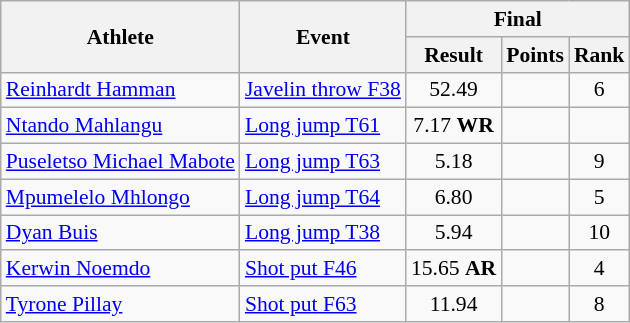<table class=wikitable style="font-size:90%">
<tr>
<th rowspan="2">Athlete</th>
<th rowspan="2">Event</th>
<th colspan="3">Final</th>
</tr>
<tr>
<th>Result</th>
<th>Points</th>
<th>Rank</th>
</tr>
<tr align=center>
<td align=left><a href='#'>Reinhardt Hamman</a></td>
<td align=left><a href='#'>Javelin throw F38</a></td>
<td>52.49</td>
<td></td>
<td>6</td>
</tr>
<tr align=center>
<td align=left><a href='#'>Ntando Mahlangu</a></td>
<td align=left><a href='#'>Long jump T61</a></td>
<td>7.17 <strong>WR</strong></td>
<td></td>
<td></td>
</tr>
<tr align=center>
<td align=left><a href='#'>Puseletso Michael Mabote</a></td>
<td align=left><a href='#'>Long jump T63</a></td>
<td>5.18</td>
<td></td>
<td>9</td>
</tr>
<tr align=center>
<td align=left><a href='#'>Mpumelelo Mhlongo</a></td>
<td align=left><a href='#'>Long jump T64</a></td>
<td>6.80</td>
<td></td>
<td>5</td>
</tr>
<tr align=center>
<td align=left><a href='#'>Dyan Buis</a></td>
<td align=left><a href='#'>Long jump T38</a></td>
<td>5.94</td>
<td></td>
<td>10</td>
</tr>
<tr align=center>
<td align=left><a href='#'>Kerwin Noemdo</a></td>
<td align=left><a href='#'>Shot put F46</a></td>
<td>15.65 <strong>AR</strong></td>
<td></td>
<td>4</td>
</tr>
<tr align=center>
<td align=left><a href='#'>Tyrone Pillay</a></td>
<td align=left><a href='#'>Shot put F63</a></td>
<td>11.94</td>
<td></td>
<td>8</td>
</tr>
</table>
